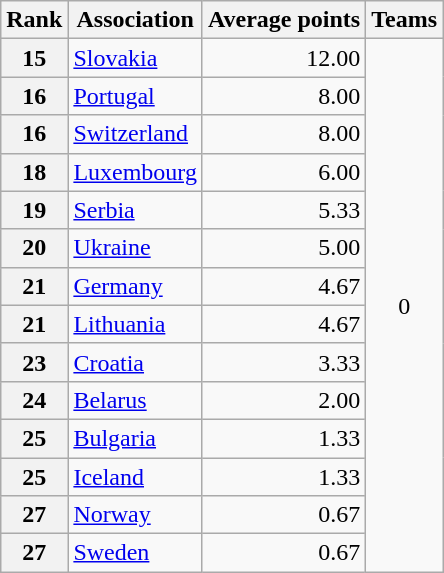<table class="wikitable">
<tr>
<th>Rank</th>
<th>Association</th>
<th>Average points</th>
<th>Teams</th>
</tr>
<tr>
<th>15</th>
<td> <a href='#'>Slovakia</a></td>
<td align=right>12.00</td>
<td rowspan="14" align="center">0</td>
</tr>
<tr>
<th>16</th>
<td> <a href='#'>Portugal</a></td>
<td align=right>8.00</td>
</tr>
<tr>
<th>16</th>
<td> <a href='#'>Switzerland</a></td>
<td align=right>8.00</td>
</tr>
<tr>
<th>18</th>
<td> <a href='#'>Luxembourg</a></td>
<td align=right>6.00</td>
</tr>
<tr>
<th>19</th>
<td> <a href='#'>Serbia</a></td>
<td align=right>5.33</td>
</tr>
<tr>
<th>20</th>
<td> <a href='#'>Ukraine</a></td>
<td align="right">5.00</td>
</tr>
<tr>
<th>21</th>
<td> <a href='#'>Germany</a></td>
<td align="right">4.67</td>
</tr>
<tr>
<th>21</th>
<td> <a href='#'>Lithuania</a></td>
<td align="right">4.67</td>
</tr>
<tr>
<th>23</th>
<td> <a href='#'>Croatia</a></td>
<td align="right">3.33</td>
</tr>
<tr>
<th>24</th>
<td> <a href='#'>Belarus</a></td>
<td align="right">2.00</td>
</tr>
<tr>
<th>25</th>
<td> <a href='#'>Bulgaria</a></td>
<td align="right">1.33</td>
</tr>
<tr>
<th>25</th>
<td> <a href='#'>Iceland</a></td>
<td align="right">1.33</td>
</tr>
<tr>
<th>27</th>
<td> <a href='#'>Norway</a></td>
<td align="right">0.67</td>
</tr>
<tr>
<th>27</th>
<td> <a href='#'>Sweden</a></td>
<td align="right">0.67</td>
</tr>
</table>
